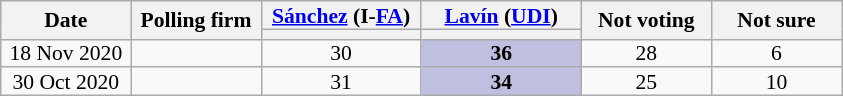<table class="wikitable sortable mw-collapsible mw-collapsed" style=text-align:center;font-size:90%;line-height:12px>
<tr>
<th rowspan=2 width=80px>Date</th>
<th rowspan=2 width=80px>Polling firm</th>
<th width=100px><a href='#'>Sánchez</a> (I-<a href='#'>FA</a>)</th>
<th width=100px><a href='#'>Lavín</a> (<a href='#'>UDI</a>)</th>
<th rowspan=2 width=80px>Not voting</th>
<th rowspan=2 width=80px>Not sure</th>
</tr>
<tr>
<th style=background:></th>
<th style=background:></th>
</tr>
<tr>
<td>18 Nov 2020</td>
<td></td>
<td>30</td>
<td style="background:#BFBFDF;"><strong>36</strong></td>
<td>28</td>
<td>6</td>
</tr>
<tr>
<td>30 Oct 2020</td>
<td></td>
<td>31</td>
<td style="background:#BFBFDF;"><strong>34</strong></td>
<td>25</td>
<td>10</td>
</tr>
</table>
